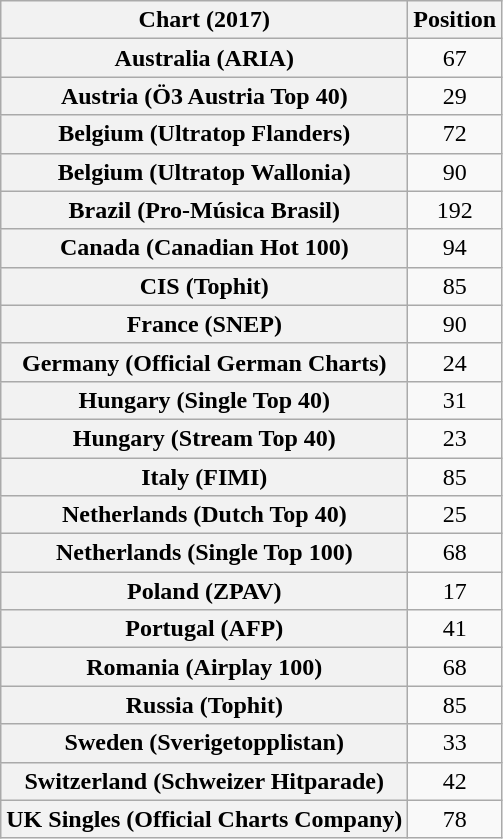<table class="wikitable plainrowheaders sortable" style="text-align:center">
<tr>
<th scope="col">Chart (2017)</th>
<th scope="col">Position</th>
</tr>
<tr>
<th scope="row">Australia (ARIA)</th>
<td>67</td>
</tr>
<tr>
<th scope="row">Austria (Ö3 Austria Top 40)</th>
<td>29</td>
</tr>
<tr>
<th scope="row">Belgium (Ultratop Flanders)</th>
<td>72</td>
</tr>
<tr>
<th scope="row">Belgium (Ultratop Wallonia)</th>
<td>90</td>
</tr>
<tr>
<th scope="row">Brazil (Pro-Música Brasil)</th>
<td>192</td>
</tr>
<tr>
<th scope="row">Canada (Canadian Hot 100)</th>
<td>94</td>
</tr>
<tr>
<th scope="row">CIS (Tophit)</th>
<td>85</td>
</tr>
<tr>
<th scope="row">France (SNEP)</th>
<td>90</td>
</tr>
<tr>
<th scope="row">Germany (Official German Charts)</th>
<td>24</td>
</tr>
<tr>
<th scope="row">Hungary (Single Top 40)</th>
<td>31</td>
</tr>
<tr>
<th scope="row">Hungary (Stream Top 40)</th>
<td>23</td>
</tr>
<tr>
<th scope="row">Italy (FIMI)</th>
<td>85</td>
</tr>
<tr>
<th scope="row">Netherlands (Dutch Top 40)</th>
<td>25</td>
</tr>
<tr>
<th scope="row">Netherlands (Single Top 100)</th>
<td>68</td>
</tr>
<tr>
<th scope="row">Poland (ZPAV)</th>
<td>17</td>
</tr>
<tr>
<th scope="row">Portugal (AFP)</th>
<td>41</td>
</tr>
<tr>
<th scope="row">Romania (Airplay 100)</th>
<td>68</td>
</tr>
<tr>
<th scope="row">Russia (Tophit)</th>
<td>85</td>
</tr>
<tr>
<th scope="row">Sweden (Sverigetopplistan)</th>
<td>33</td>
</tr>
<tr>
<th scope="row">Switzerland (Schweizer Hitparade)</th>
<td>42</td>
</tr>
<tr>
<th scope="row">UK Singles (Official Charts Company)</th>
<td>78</td>
</tr>
</table>
